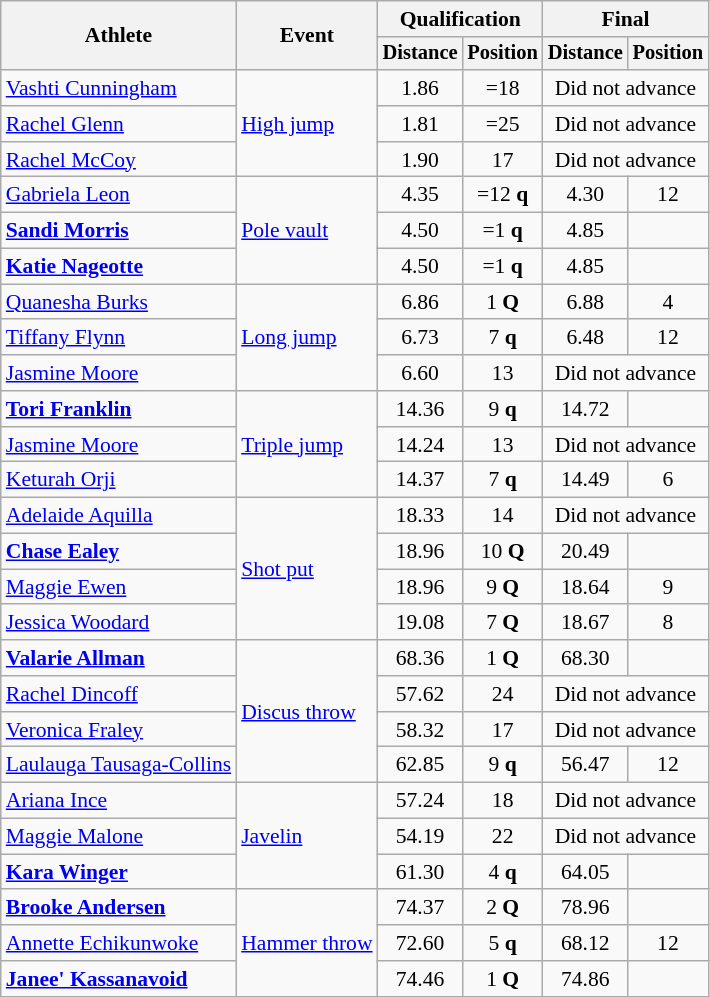<table class="wikitable" style="font-size:90%">
<tr>
<th rowspan="2">Athlete</th>
<th rowspan="2">Event</th>
<th colspan="2">Qualification</th>
<th colspan="2">Final</th>
</tr>
<tr style="font-size:95%">
<th>Distance</th>
<th>Position</th>
<th>Distance</th>
<th>Position</th>
</tr>
<tr align="center">
<td align="left"><a href='#'>Vashti Cunningham</a></td>
<td rowspan="3" align="left"><a href='#'>High jump</a></td>
<td>1.86</td>
<td>=18</td>
<td colspan="2">Did not advance</td>
</tr>
<tr align="center">
<td align="left"><a href='#'>Rachel Glenn</a></td>
<td>1.81</td>
<td>=25</td>
<td colspan="2">Did not advance</td>
</tr>
<tr align="center">
<td align="left"><a href='#'>Rachel McCoy</a></td>
<td>1.90</td>
<td>17</td>
<td colspan="2">Did not advance</td>
</tr>
<tr align="center">
<td align="left"><a href='#'>Gabriela Leon</a></td>
<td rowspan="3" align="left"><a href='#'>Pole vault</a></td>
<td>4.35</td>
<td>=12 <strong>q</strong></td>
<td>4.30</td>
<td>12</td>
</tr>
<tr align="center">
<td align="left"><strong><a href='#'>Sandi Morris</a></strong></td>
<td>4.50</td>
<td>=1 <strong>q</strong></td>
<td>4.85</td>
<td></td>
</tr>
<tr align="center">
<td align="left"><strong><a href='#'>Katie Nageotte</a></strong></td>
<td>4.50</td>
<td>=1 <strong>q</strong></td>
<td>4.85</td>
<td></td>
</tr>
<tr align="center">
<td align="left"><a href='#'>Quanesha Burks</a></td>
<td rowspan="3" align="left"><a href='#'>Long jump</a></td>
<td>6.86</td>
<td>1 <strong>Q</strong></td>
<td>6.88</td>
<td>4</td>
</tr>
<tr align="center">
<td align="left"><a href='#'>Tiffany Flynn</a></td>
<td>6.73</td>
<td>7 <strong>q</strong></td>
<td>6.48</td>
<td>12</td>
</tr>
<tr align="center">
<td align="left"><a href='#'>Jasmine Moore</a></td>
<td>6.60</td>
<td>13</td>
<td colspan="2">Did not advance</td>
</tr>
<tr align="center">
<td align="left"><strong><a href='#'>Tori Franklin</a></strong></td>
<td rowspan="3" align="left"><a href='#'>Triple jump</a></td>
<td>14.36</td>
<td>9 <strong>q</strong></td>
<td>14.72</td>
<td></td>
</tr>
<tr align="center">
<td align="left"><a href='#'>Jasmine Moore</a></td>
<td>14.24</td>
<td>13</td>
<td colspan="2">Did not advance</td>
</tr>
<tr align="center">
<td align="left"><a href='#'>Keturah Orji</a></td>
<td>14.37</td>
<td>7 <strong>q</strong></td>
<td>14.49</td>
<td>6</td>
</tr>
<tr align="center">
<td align="left"><a href='#'>Adelaide Aquilla</a></td>
<td rowspan="4" align="left"><a href='#'>Shot put</a></td>
<td>18.33</td>
<td>14</td>
<td colspan="2">Did not advance</td>
</tr>
<tr align="center">
<td align="left"><strong><a href='#'>Chase Ealey</a></strong></td>
<td>18.96</td>
<td>10 <strong>Q</strong></td>
<td>20.49</td>
<td></td>
</tr>
<tr align="center">
<td align="left"><a href='#'>Maggie Ewen</a></td>
<td>18.96</td>
<td>9 <strong>Q</strong></td>
<td>18.64</td>
<td>9</td>
</tr>
<tr align="center">
<td align="left"><a href='#'>Jessica Woodard</a></td>
<td>19.08</td>
<td>7 <strong>Q</strong></td>
<td>18.67</td>
<td>8</td>
</tr>
<tr align="center">
<td align="left"><strong><a href='#'>Valarie Allman</a></strong></td>
<td rowspan="4" align="left"><a href='#'>Discus throw</a></td>
<td>68.36</td>
<td>1 <strong>Q</strong></td>
<td>68.30</td>
<td></td>
</tr>
<tr align="center">
<td align="left"><a href='#'>Rachel Dincoff</a></td>
<td>57.62</td>
<td>24</td>
<td colspan="2">Did not advance</td>
</tr>
<tr align="center">
<td align="left"><a href='#'>Veronica Fraley</a></td>
<td>58.32</td>
<td>17</td>
<td colspan="2">Did not advance</td>
</tr>
<tr align="center">
<td align="left"><a href='#'>Laulauga Tausaga-Collins</a></td>
<td>62.85</td>
<td>9 <strong>q</strong></td>
<td>56.47</td>
<td>12</td>
</tr>
<tr align="center">
<td align="left"><a href='#'>Ariana Ince</a></td>
<td rowspan="3" align="left"><a href='#'>Javelin</a></td>
<td>57.24</td>
<td>18</td>
<td colspan="2">Did not advance</td>
</tr>
<tr align="center">
<td align="left"><a href='#'>Maggie Malone</a></td>
<td>54.19</td>
<td>22</td>
<td colspan="2">Did not advance</td>
</tr>
<tr align="center">
<td align="left"><strong><a href='#'>Kara Winger</a></strong></td>
<td>61.30</td>
<td>4 <strong>q</strong></td>
<td>64.05</td>
<td></td>
</tr>
<tr align="center">
<td align="left"><strong><a href='#'>Brooke Andersen</a></strong></td>
<td rowspan="3" align="left"><a href='#'>Hammer throw</a></td>
<td>74.37</td>
<td>2 <strong>Q</strong></td>
<td>78.96</td>
<td></td>
</tr>
<tr align="center">
<td align="left"><a href='#'>Annette Echikunwoke</a></td>
<td>72.60</td>
<td>5 <strong>q</strong></td>
<td>68.12</td>
<td>12</td>
</tr>
<tr align="center">
<td align="left"><strong><a href='#'>Janee' Kassanavoid</a></strong></td>
<td>74.46</td>
<td>1 <strong>Q</strong></td>
<td>74.86</td>
<td></td>
</tr>
</table>
